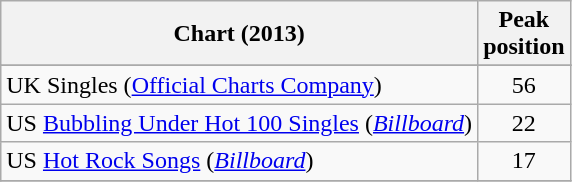<table class="wikitable sortable">
<tr>
<th scope="col">Chart (2013)</th>
<th scope="col">Peak<br>position</th>
</tr>
<tr>
</tr>
<tr>
<td>UK Singles (<a href='#'>Official Charts Company</a>)</td>
<td style="text-align:center;">56</td>
</tr>
<tr>
<td>US <a href='#'>Bubbling Under Hot 100 Singles</a> (<a href='#'><em>Billboard</em></a>)</td>
<td style="text-align:center;">22</td>
</tr>
<tr>
<td>US <a href='#'>Hot Rock Songs</a> (<a href='#'><em>Billboard</em></a>)</td>
<td style="text-align:center;">17</td>
</tr>
<tr>
</tr>
</table>
